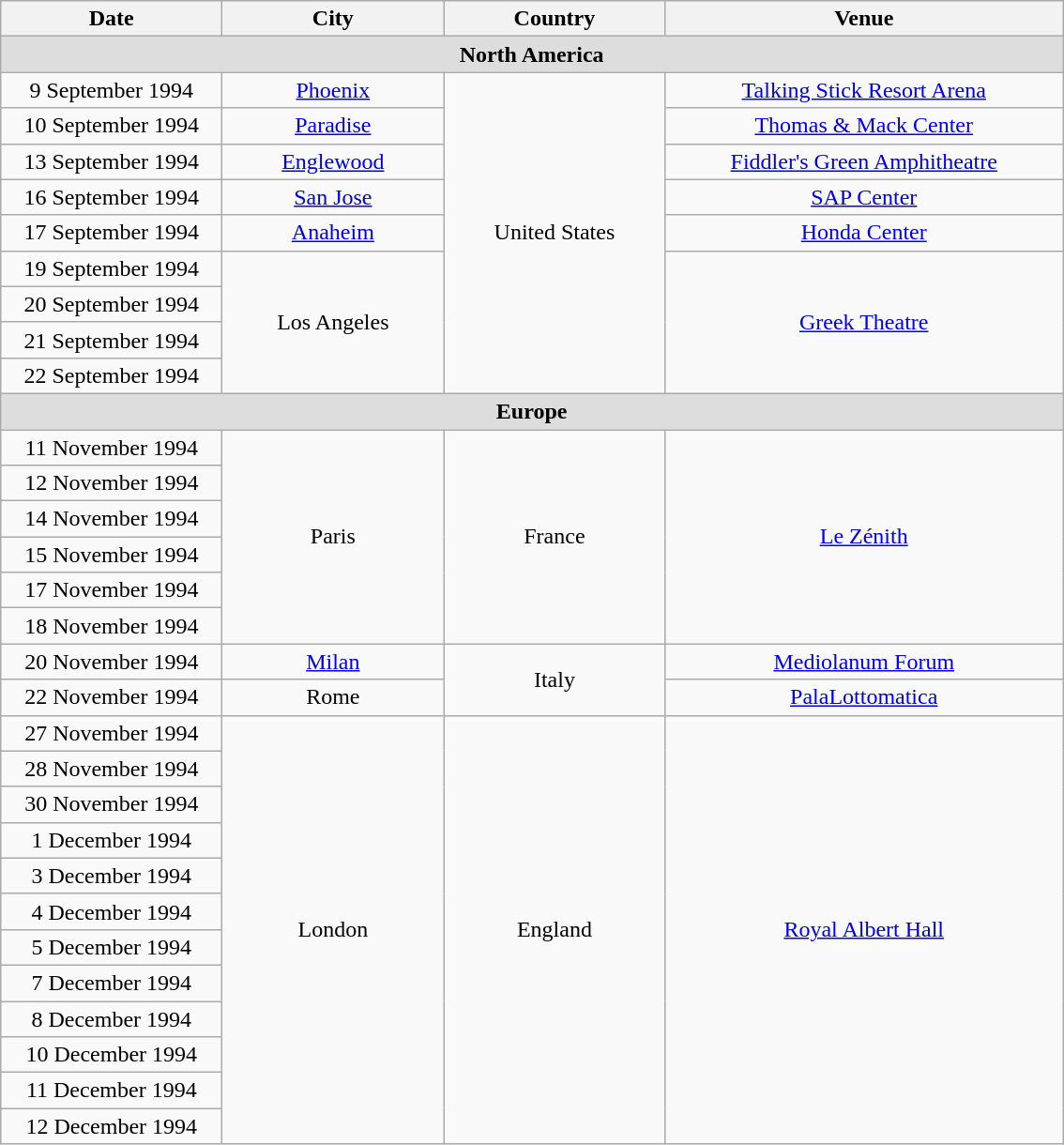<table class="wikitable" style="text-align:center;">
<tr>
<th width="150">Date</th>
<th width="150">City</th>
<th width="150">Country</th>
<th width="275">Venue</th>
</tr>
<tr style="background:#ddd;">
<td colspan="4"><strong>North America</strong></td>
</tr>
<tr>
<td>9 September 1994</td>
<td><a href='#'>Phoenix</a></td>
<td rowspan="9">United States</td>
<td><a href='#'>Talking Stick Resort Arena</a></td>
</tr>
<tr>
<td>10 September 1994</td>
<td><a href='#'>Paradise</a></td>
<td><a href='#'>Thomas & Mack Center</a></td>
</tr>
<tr>
<td>13 September 1994</td>
<td><a href='#'>Englewood</a></td>
<td><a href='#'>Fiddler's Green Amphitheatre</a></td>
</tr>
<tr>
<td>16 September 1994</td>
<td><a href='#'>San Jose</a></td>
<td><a href='#'>SAP Center</a></td>
</tr>
<tr>
<td>17 September 1994</td>
<td><a href='#'>Anaheim</a></td>
<td><a href='#'>Honda Center</a></td>
</tr>
<tr>
<td>19 September 1994</td>
<td rowspan="4">Los Angeles</td>
<td rowspan="4"><a href='#'>Greek Theatre</a></td>
</tr>
<tr>
<td>20 September 1994</td>
</tr>
<tr>
<td>21 September 1994</td>
</tr>
<tr>
<td>22 September 1994</td>
</tr>
<tr style="background:#ddd;">
<td colspan="4"><strong>Europe</strong></td>
</tr>
<tr>
<td>11 November 1994</td>
<td rowspan="6">Paris</td>
<td rowspan="6">France</td>
<td rowspan="6"><a href='#'>Le Zénith</a></td>
</tr>
<tr>
<td>12 November 1994</td>
</tr>
<tr>
<td>14 November 1994</td>
</tr>
<tr>
<td>15 November 1994</td>
</tr>
<tr>
<td>17 November 1994</td>
</tr>
<tr>
<td>18 November 1994</td>
</tr>
<tr>
<td>20 November 1994</td>
<td><a href='#'>Milan</a></td>
<td rowspan="2">Italy</td>
<td><a href='#'>Mediolanum Forum</a></td>
</tr>
<tr>
<td>22 November 1994</td>
<td>Rome</td>
<td><a href='#'>PalaLottomatica</a></td>
</tr>
<tr>
<td>27 November 1994</td>
<td rowspan="12">London</td>
<td rowspan="12">England</td>
<td rowspan="12"><a href='#'>Royal Albert Hall</a></td>
</tr>
<tr>
<td>28 November 1994</td>
</tr>
<tr>
<td>30 November 1994</td>
</tr>
<tr>
<td>1 December 1994</td>
</tr>
<tr>
<td>3 December 1994</td>
</tr>
<tr>
<td>4 December 1994</td>
</tr>
<tr>
<td>5 December 1994</td>
</tr>
<tr>
<td>7 December 1994</td>
</tr>
<tr>
<td>8 December 1994</td>
</tr>
<tr>
<td>10 December 1994</td>
</tr>
<tr>
<td>11 December 1994</td>
</tr>
<tr>
<td>12 December 1994</td>
</tr>
</table>
